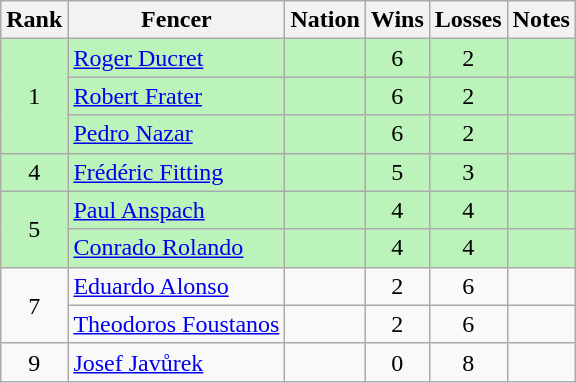<table class="wikitable sortable" style="text-align: center;">
<tr>
<th>Rank</th>
<th>Fencer</th>
<th>Nation</th>
<th>Wins</th>
<th>Losses</th>
<th>Notes</th>
</tr>
<tr bgcolor=bbf3bb>
<td rowspan=3>1</td>
<td align=left><a href='#'>Roger Ducret</a></td>
<td align=left></td>
<td>6</td>
<td>2</td>
<td></td>
</tr>
<tr bgcolor=bbf3bb>
<td align=left><a href='#'>Robert Frater</a></td>
<td align=left></td>
<td>6</td>
<td>2</td>
<td></td>
</tr>
<tr bgcolor=bbf3bb>
<td align=left><a href='#'>Pedro Nazar</a></td>
<td align=left></td>
<td>6</td>
<td>2</td>
<td></td>
</tr>
<tr bgcolor=bbf3bb>
<td>4</td>
<td align=left><a href='#'>Frédéric Fitting</a></td>
<td align=left></td>
<td>5</td>
<td>3</td>
<td></td>
</tr>
<tr bgcolor=bbf3bb>
<td rowspan=2>5</td>
<td align=left><a href='#'>Paul Anspach</a></td>
<td align=left></td>
<td>4</td>
<td>4</td>
<td></td>
</tr>
<tr bgcolor=bbf3bb>
<td align=left><a href='#'>Conrado Rolando</a></td>
<td align=left></td>
<td>4</td>
<td>4</td>
<td></td>
</tr>
<tr>
<td rowspan=2>7</td>
<td align=left><a href='#'>Eduardo Alonso</a></td>
<td align=left></td>
<td>2</td>
<td>6</td>
<td></td>
</tr>
<tr>
<td align=left><a href='#'>Theodoros Foustanos</a></td>
<td align=left></td>
<td>2</td>
<td>6</td>
<td></td>
</tr>
<tr>
<td>9</td>
<td align=left><a href='#'>Josef Javůrek</a></td>
<td align=left></td>
<td>0</td>
<td>8</td>
<td></td>
</tr>
</table>
